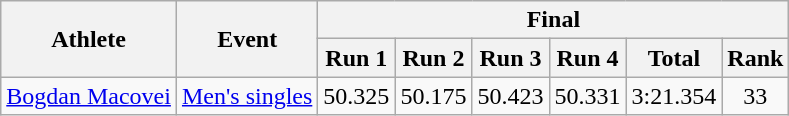<table class="wikitable" style="text-align:center">
<tr>
<th rowspan="2">Athlete</th>
<th rowspan="2">Event</th>
<th colspan="6">Final</th>
</tr>
<tr>
<th>Run 1</th>
<th>Run 2</th>
<th>Run 3</th>
<th>Run 4</th>
<th>Total</th>
<th>Rank</th>
</tr>
<tr>
<td align="left"><a href='#'>Bogdan Macovei</a></td>
<td align="left"><a href='#'>Men's singles</a></td>
<td>50.325</td>
<td>50.175</td>
<td>50.423</td>
<td>50.331</td>
<td>3:21.354</td>
<td>33</td>
</tr>
</table>
